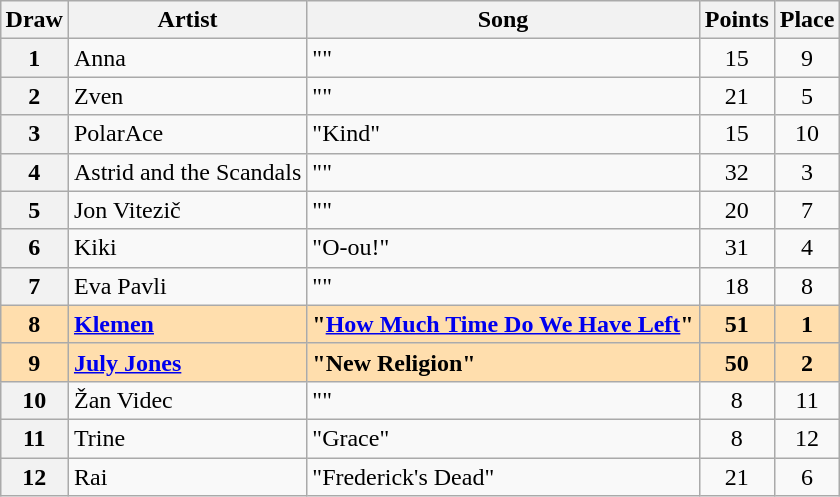<table class="sortable wikitable plainrowheaders" style="margin: 1em auto 1em auto; text-align:center;">
<tr>
<th>Draw</th>
<th>Artist</th>
<th>Song</th>
<th class="unsortable">Points</th>
<th>Place</th>
</tr>
<tr>
<th scope="row" style="text-align:center;">1</th>
<td align="left">Anna</td>
<td align="left">""</td>
<td>15</td>
<td>9</td>
</tr>
<tr>
<th scope="row" style="text-align:center;">2</th>
<td align="left">Zven</td>
<td align="left">""</td>
<td>21</td>
<td>5</td>
</tr>
<tr>
<th scope="row" style="text-align:center;">3</th>
<td align="left">PolarAce</td>
<td align="left">"Kind"</td>
<td>15</td>
<td>10</td>
</tr>
<tr>
<th scope="row" style="text-align:center;">4</th>
<td align="left">Astrid and the Scandals</td>
<td align="left">""</td>
<td>32</td>
<td>3</td>
</tr>
<tr>
<th scope="row" style="text-align:center;">5</th>
<td align="left">Jon Vitezič</td>
<td align="left">""</td>
<td>20</td>
<td>7</td>
</tr>
<tr>
<th scope="row" style="text-align:center;">6</th>
<td align="left">Kiki</td>
<td align="left">"O-ou!"</td>
<td>31</td>
<td>4</td>
</tr>
<tr>
<th scope="row" style="text-align:center;">7</th>
<td align="left">Eva Pavli</td>
<td align="left">""</td>
<td>18</td>
<td>8</td>
</tr>
<tr style="background-color:navajowhite; font-weight:bold;">
<th scope="row" style="font-weight:bold; background:#FFDEAD; text-align:center;">8</th>
<td align="left"><a href='#'>Klemen</a></td>
<td align="left">"<a href='#'>How Much Time Do We Have Left</a>"</td>
<td>51</td>
<td>1</td>
</tr>
<tr style="background-color:navajowhite; font-weight:bold;">
<th scope="row" style="font-weight:bold; background:#FFDEAD; text-align:center;">9</th>
<td align="left"><a href='#'>July Jones</a></td>
<td align="left">"New Religion"</td>
<td>50</td>
<td>2</td>
</tr>
<tr>
<th scope="row" style="text-align:center;">10</th>
<td align="left">Žan Videc</td>
<td align="left">""</td>
<td>8</td>
<td>11</td>
</tr>
<tr>
<th scope="row" style="text-align:center;">11</th>
<td align="left">Trine</td>
<td align="left">"Grace"</td>
<td>8</td>
<td>12</td>
</tr>
<tr>
<th scope="row" style="text-align:center;">12</th>
<td align="left">Rai</td>
<td align="left">"Frederick's Dead"</td>
<td>21</td>
<td>6</td>
</tr>
</table>
